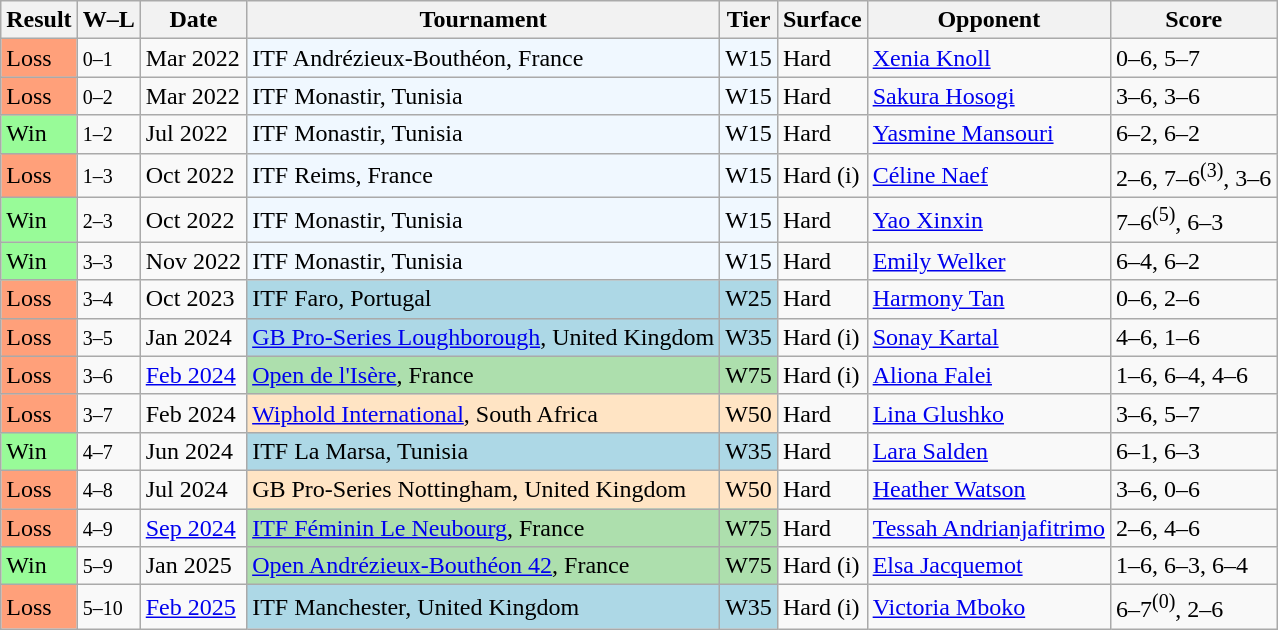<table class="sortable wikitable">
<tr>
<th>Result</th>
<th class="unsortable">W–L</th>
<th>Date</th>
<th>Tournament</th>
<th>Tier</th>
<th>Surface</th>
<th>Opponent</th>
<th class=unsortable>Score</th>
</tr>
<tr>
<td style="background:#FFA07A;">Loss</td>
<td><small>0–1</small></td>
<td>Mar 2022</td>
<td style="background:#f0f8ff;">ITF Andrézieux-Bouthéon, France</td>
<td style="background:#f0f8ff;">W15</td>
<td>Hard</td>
<td> <a href='#'>Xenia Knoll</a></td>
<td>0–6, 5–7</td>
</tr>
<tr>
<td style="background:#FFA07A;">Loss</td>
<td><small>0–2</small></td>
<td>Mar 2022</td>
<td style="background:#f0f8ff;">ITF Monastir, Tunisia</td>
<td style="background:#f0f8ff;">W15</td>
<td>Hard</td>
<td> <a href='#'>Sakura Hosogi</a></td>
<td>3–6, 3–6</td>
</tr>
<tr>
<td style="background:#98FB98;">Win</td>
<td><small>1–2</small></td>
<td>Jul 2022</td>
<td style="background:#f0f8ff;">ITF Monastir, Tunisia</td>
<td style="background:#f0f8ff;">W15</td>
<td>Hard</td>
<td> <a href='#'>Yasmine Mansouri</a></td>
<td>6–2, 6–2</td>
</tr>
<tr>
<td style="background:#FFA07A;">Loss</td>
<td><small>1–3</small></td>
<td>Oct 2022</td>
<td style="background:#f0f8ff;">ITF Reims, France</td>
<td style="background:#f0f8ff;">W15</td>
<td>Hard (i)</td>
<td> <a href='#'>Céline Naef</a></td>
<td>2–6, 7–6<sup>(3)</sup>, 3–6</td>
</tr>
<tr>
<td style="background:#98FB98;">Win</td>
<td><small>2–3</small></td>
<td>Oct 2022</td>
<td style="background:#f0f8ff;">ITF Monastir, Tunisia</td>
<td style="background:#f0f8ff;">W15</td>
<td>Hard</td>
<td> <a href='#'>Yao Xinxin</a></td>
<td>7–6<sup>(5)</sup>, 6–3</td>
</tr>
<tr>
<td style="background:#98FB98;">Win</td>
<td><small>3–3</small></td>
<td>Nov 2022</td>
<td style="background:#f0f8ff;">ITF Monastir, Tunisia</td>
<td style="background:#f0f8ff;">W15</td>
<td>Hard</td>
<td> <a href='#'>Emily Welker</a></td>
<td>6–4, 6–2</td>
</tr>
<tr>
<td style="background:#FFA07A;">Loss</td>
<td><small>3–4</small></td>
<td>Oct 2023</td>
<td style="background:lightblue;">ITF Faro, Portugal</td>
<td style="background:lightblue;">W25</td>
<td>Hard</td>
<td> <a href='#'>Harmony Tan</a></td>
<td>0–6, 2–6</td>
</tr>
<tr>
<td style="background:#FFA07A;">Loss</td>
<td><small>3–5</small></td>
<td>Jan 2024</td>
<td style="background:lightblue;"><a href='#'>GB Pro-Series Loughborough</a>, United Kingdom</td>
<td style="background:lightblue;">W35</td>
<td>Hard (i)</td>
<td> <a href='#'>Sonay Kartal</a></td>
<td>4–6, 1–6</td>
</tr>
<tr>
<td style="background:#FFA07A;">Loss</td>
<td><small>3–6</small></td>
<td><a href='#'>Feb 2024</a></td>
<td style="background:#addfad;"><a href='#'>Open de l'Isère</a>, France</td>
<td style="background:#addfad;">W75</td>
<td>Hard (i)</td>
<td> <a href='#'>Aliona Falei</a></td>
<td>1–6, 6–4, 4–6</td>
</tr>
<tr>
<td style="background:#FFA07A;">Loss</td>
<td><small>3–7</small></td>
<td>Feb 2024</td>
<td style="background:#ffe4c4;"><a href='#'>Wiphold International</a>, South Africa</td>
<td style="background:#ffe4c4;">W50</td>
<td>Hard</td>
<td> <a href='#'>Lina Glushko</a></td>
<td>3–6, 5–7</td>
</tr>
<tr>
<td style="background:#98FB98;">Win</td>
<td><small>4–7</small></td>
<td>Jun 2024</td>
<td style="background:lightblue;">ITF La Marsa, Tunisia</td>
<td style="background:lightblue;">W35</td>
<td>Hard</td>
<td> <a href='#'>Lara Salden</a></td>
<td>6–1, 6–3</td>
</tr>
<tr>
<td style="background:#FFA07A;">Loss</td>
<td><small>4–8</small></td>
<td>Jul 2024</td>
<td style="background:#ffe4c4;">GB Pro-Series Nottingham, United Kingdom</td>
<td style="background:#ffe4c4;">W50</td>
<td>Hard</td>
<td> <a href='#'>Heather Watson</a></td>
<td>3–6, 0–6</td>
</tr>
<tr>
<td style="background:#FFA07A;">Loss</td>
<td><small>4–9</small></td>
<td><a href='#'>Sep 2024</a></td>
<td style="background:#addfad;"><a href='#'>ITF Féminin Le Neubourg</a>, France</td>
<td style="background:#addfad;">W75</td>
<td>Hard</td>
<td> <a href='#'>Tessah Andrianjafitrimo</a></td>
<td>2–6, 4–6</td>
</tr>
<tr>
<td style="background:#98FB98;">Win</td>
<td><small>5–9</small></td>
<td>Jan 2025</td>
<td style="background:#addfad;"><a href='#'>Open Andrézieux-Bouthéon 42</a>, France</td>
<td style="background:#addfad;">W75</td>
<td>Hard (i)</td>
<td> <a href='#'>Elsa Jacquemot</a></td>
<td>1–6, 6–3, 6–4</td>
</tr>
<tr>
<td style="background:#FFA07A;">Loss</td>
<td><small>5–10</small></td>
<td><a href='#'>Feb 2025</a></td>
<td style="background:lightblue;">ITF Manchester, United Kingdom</td>
<td style="background:lightblue;">W35</td>
<td>Hard (i)</td>
<td> <a href='#'>Victoria Mboko</a></td>
<td>6–7<sup>(0)</sup>, 2–6</td>
</tr>
</table>
